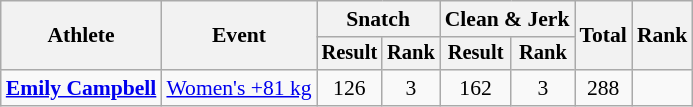<table class=wikitable style=font-size:90%;text-align:center>
<tr>
<th rowspan=2>Athlete</th>
<th rowspan=2>Event</th>
<th colspan=2>Snatch</th>
<th colspan=2>Clean & Jerk</th>
<th rowspan=2>Total</th>
<th rowspan=2>Rank</th>
</tr>
<tr style=font-size:95%>
<th>Result</th>
<th>Rank</th>
<th>Result</th>
<th>Rank</th>
</tr>
<tr>
<td align=left><strong><a href='#'>Emily Campbell</a></strong></td>
<td align=left><a href='#'>Women's +81 kg</a></td>
<td>126</td>
<td>3</td>
<td>162</td>
<td>3</td>
<td>288</td>
<td></td>
</tr>
</table>
